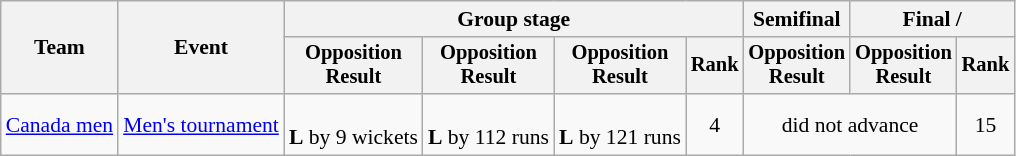<table class=wikitable style=font-size:90%>
<tr>
<th rowspan=2>Team</th>
<th rowspan=2>Event</th>
<th colspan=4>Group stage</th>
<th>Semifinal</th>
<th colspan=2>Final / </th>
</tr>
<tr style=font-size:95%>
<th>Opposition<br>Result</th>
<th>Opposition<br>Result</th>
<th>Opposition<br>Result</th>
<th>Rank</th>
<th>Opposition<br>Result</th>
<th>Opposition<br>Result</th>
<th>Rank</th>
</tr>
<tr align=center>
<td align=left><a href='#'>Canada men</a></td>
<td align=left><a href='#'>Men's tournament</a></td>
<td><br> <strong>L</strong> by 9 wickets</td>
<td><br> <strong>L</strong> by 112 runs</td>
<td><br> <strong>L</strong> by 121 runs</td>
<td>4</td>
<td colspan=2>did not advance</td>
<td>15</td>
</tr>
</table>
